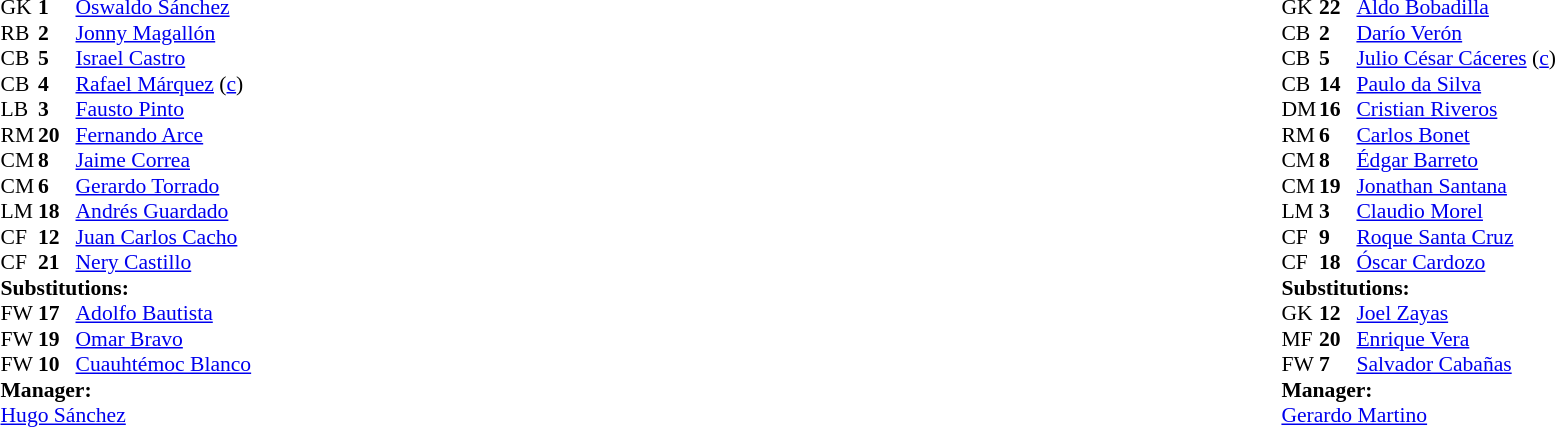<table width="100%">
<tr>
<td valign="top" width="50%"><br><table style="font-size: 90%" cellspacing="0" cellpadding="0">
<tr>
<th width=25></th>
<th width=25></th>
</tr>
<tr>
<td>GK</td>
<td><strong>1</strong></td>
<td><a href='#'>Oswaldo Sánchez</a></td>
</tr>
<tr>
<td>RB</td>
<td><strong>2</strong></td>
<td><a href='#'>Jonny Magallón</a></td>
<td></td>
</tr>
<tr>
<td>CB</td>
<td><strong>5</strong></td>
<td><a href='#'>Israel Castro</a></td>
</tr>
<tr>
<td>CB</td>
<td><strong>4</strong></td>
<td><a href='#'>Rafael Márquez</a> (<a href='#'>c</a>)</td>
</tr>
<tr>
<td>LB</td>
<td><strong>3</strong></td>
<td><a href='#'>Fausto Pinto</a></td>
</tr>
<tr>
<td>RM</td>
<td><strong>20</strong></td>
<td><a href='#'>Fernando Arce</a></td>
<td></td>
<td></td>
</tr>
<tr>
<td>CM</td>
<td><strong>8</strong></td>
<td><a href='#'>Jaime Correa</a></td>
</tr>
<tr>
<td>CM</td>
<td><strong>6</strong></td>
<td><a href='#'>Gerardo Torrado</a></td>
</tr>
<tr>
<td>LM</td>
<td><strong>18</strong></td>
<td><a href='#'>Andrés Guardado</a></td>
</tr>
<tr>
<td>CF</td>
<td><strong>12</strong></td>
<td><a href='#'>Juan Carlos Cacho</a></td>
<td></td>
<td></td>
</tr>
<tr>
<td>CF</td>
<td><strong>21</strong></td>
<td><a href='#'>Nery Castillo</a></td>
<td></td>
<td></td>
</tr>
<tr>
<td colspan=3><strong>Substitutions:</strong></td>
</tr>
<tr>
<td>FW</td>
<td><strong>17</strong></td>
<td><a href='#'>Adolfo Bautista</a></td>
<td></td>
<td></td>
</tr>
<tr>
<td>FW</td>
<td><strong>19</strong></td>
<td><a href='#'>Omar Bravo</a></td>
<td></td>
<td></td>
</tr>
<tr>
<td>FW</td>
<td><strong>10</strong></td>
<td><a href='#'>Cuauhtémoc Blanco</a></td>
<td></td>
<td></td>
</tr>
<tr>
<td colspan=3><strong>Manager:</strong></td>
</tr>
<tr>
<td colspan="4"><a href='#'>Hugo Sánchez</a></td>
</tr>
</table>
</td>
<td valign="top"></td>
<td valign="top" width="50%"><br><table style="font-size: 90%" cellspacing="0" cellpadding="0" align="center">
<tr>
<th width=25></th>
<th width=25></th>
</tr>
<tr>
<td>GK</td>
<td><strong>22</strong></td>
<td><a href='#'>Aldo Bobadilla</a></td>
<td></td>
</tr>
<tr>
<td>CB</td>
<td><strong>2</strong></td>
<td><a href='#'>Darío Verón</a></td>
<td></td>
<td></td>
</tr>
<tr>
<td>CB</td>
<td><strong>5</strong></td>
<td><a href='#'>Julio César Cáceres</a> (<a href='#'>c</a>)</td>
</tr>
<tr>
<td>CB</td>
<td><strong>14</strong></td>
<td><a href='#'>Paulo da Silva</a></td>
</tr>
<tr>
<td>DM</td>
<td><strong>16</strong></td>
<td><a href='#'>Cristian Riveros</a></td>
</tr>
<tr>
<td>RM</td>
<td><strong>6</strong></td>
<td><a href='#'>Carlos Bonet</a></td>
</tr>
<tr>
<td>CM</td>
<td><strong>8</strong></td>
<td><a href='#'>Édgar Barreto</a></td>
<td></td>
</tr>
<tr>
<td>CM</td>
<td><strong>19</strong></td>
<td><a href='#'>Jonathan Santana</a></td>
<td></td>
<td></td>
</tr>
<tr>
<td>LM</td>
<td><strong>3</strong></td>
<td><a href='#'>Claudio Morel</a></td>
</tr>
<tr>
<td>CF</td>
<td><strong>9</strong></td>
<td><a href='#'>Roque Santa Cruz</a></td>
</tr>
<tr>
<td>CF</td>
<td><strong>18</strong></td>
<td><a href='#'>Óscar Cardozo</a></td>
<td></td>
<td></td>
</tr>
<tr>
<td colspan=3><strong>Substitutions:</strong></td>
</tr>
<tr>
<td>GK</td>
<td><strong>12</strong></td>
<td><a href='#'>Joel Zayas</a></td>
<td></td>
<td></td>
</tr>
<tr>
<td>MF</td>
<td><strong>20</strong></td>
<td><a href='#'>Enrique Vera</a></td>
<td></td>
<td></td>
</tr>
<tr>
<td>FW</td>
<td><strong>7</strong></td>
<td><a href='#'>Salvador Cabañas</a></td>
<td></td>
<td></td>
</tr>
<tr>
<td colspan=3><strong>Manager:</strong></td>
</tr>
<tr>
<td colspan="4"> <a href='#'>Gerardo Martino</a></td>
</tr>
</table>
</td>
</tr>
</table>
